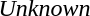<table>
<tr>
<th scope=row style="text-align:left"></th>
<td></td>
<td></td>
<td></td>
</tr>
<tr>
<th scope=row style="text-align:left"></th>
<td></td>
<td></td>
<td></td>
</tr>
<tr>
<th scope=row style="text-align:left"></th>
<td></td>
<td></td>
<td><em>Unknown</em></td>
</tr>
<tr>
<th scope=row style="text-align:left"></th>
<td></td>
<td></td>
<td></td>
</tr>
<tr>
<th scope=row style="text-align:left"></th>
<td></td>
<td></td>
<td></td>
</tr>
<tr>
<th scope=row style="text-align:left"></th>
<td></td>
<td></td>
<td></td>
</tr>
</table>
